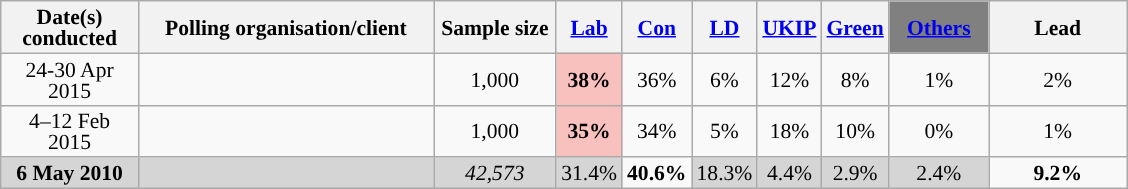<table class="wikitable sortable" style="text-align:center;font-size:90%;line-height:14px">
<tr>
<th ! style="width:85px;">Date(s)<br>conducted</th>
<th style="width:190px;">Polling organisation/client</th>
<th class="unsortable" style="width:75px;">Sample size</th>
<th class="unsortable" style="background:"><a href='#'><span>Lab</span></a></th>
<th class="unsortable" style="background:"><a href='#'><span>Con</span></a></th>
<th class="unsortable" style="background:"><a href='#'><span>LD</span></a></th>
<th class="unsortable" style="background:"><a href='#'><span>UKIP</span></a></th>
<th class="unsortable" style="background:"><a href='#'><span>Green</span></a></th>
<th class="unsortable" style="background:gray; width:60px;"><a href='#'><span>Others</span></a></th>
<th class="unsortable" style="width:85px;">Lead</th>
</tr>
<tr>
<td>24-30 Apr 2015</td>
<td></td>
<td>1,000</td>
<td style="background:#F8C1BE"><strong>38%</strong></td>
<td>36%</td>
<td>6%</td>
<td>12%</td>
<td>8%</td>
<td>1%</td>
<td style="background:">2%</td>
</tr>
<tr>
<td>4–12 Feb 2015</td>
<td></td>
<td>1,000</td>
<td style="background:#F8C1BE"><strong>35%</strong></td>
<td>34%</td>
<td>5%</td>
<td>18%</td>
<td>10%</td>
<td>0%</td>
<td style="background:">1%</td>
</tr>
<tr>
<td style="background:#D5D5D5"><strong>6 May 2010</strong></td>
<td style="background:#D5D5D5"></td>
<td style="background:#D5D5D5"><em>42,573</em></td>
<td style="background:#D5D5D5">31.4%</td>
<td style="background:"><strong>40.6%</strong></td>
<td style="background:#D5D5D5">18.3%</td>
<td style="background:#D5D5D5">4.4%</td>
<td style="background:#D5D5D5">2.9%</td>
<td style="background:#D5D5D5">2.4%</td>
<td style="background:"><strong>9.2% </strong></td>
</tr>
</table>
